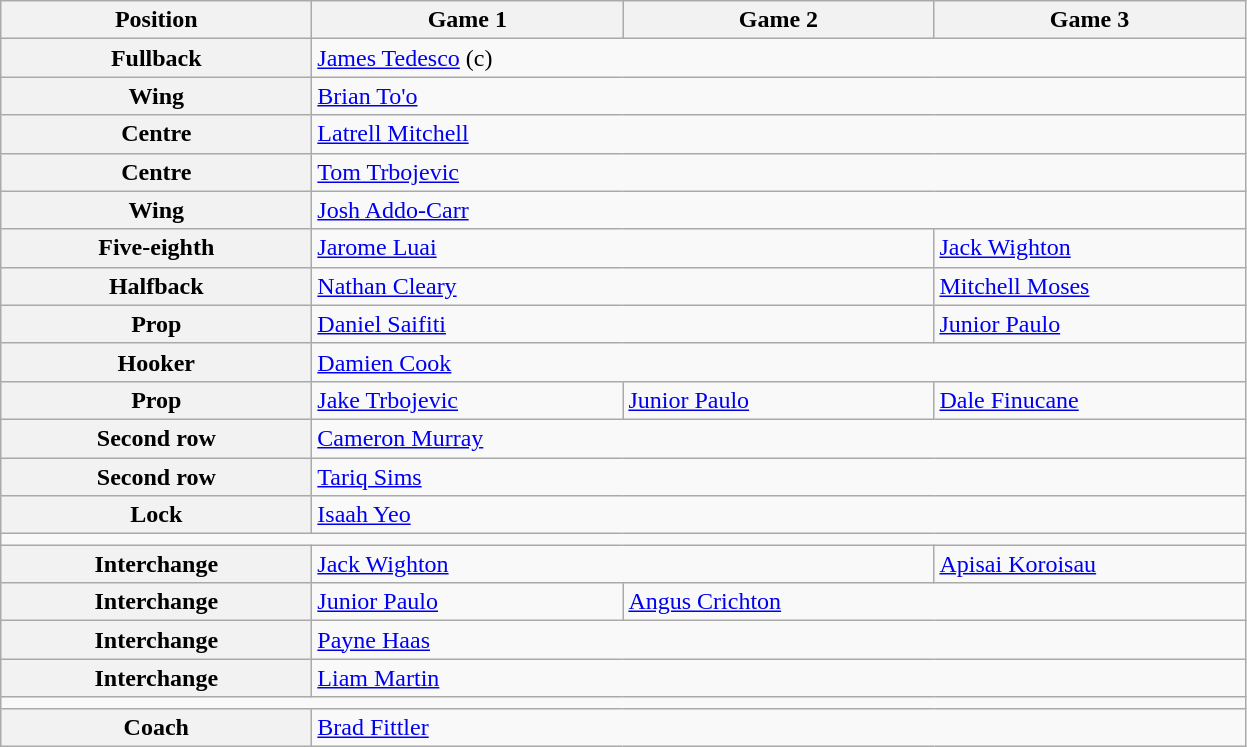<table class="wikitable">
<tr>
<th style="width:200px;">Position</th>
<th style="width:200px;">Game 1</th>
<th style="width:200px;">Game 2</th>
<th style="width:200px;">Game 3</th>
</tr>
<tr>
<th>Fullback</th>
<td colspan="3"><small></small> <a href='#'>James Tedesco</a> (c)</td>
</tr>
<tr>
<th>Wing</th>
<td colspan="3"> <a href='#'>Brian To'o</a></td>
</tr>
<tr>
<th>Centre</th>
<td colspan="3"> <a href='#'>Latrell Mitchell</a></td>
</tr>
<tr>
<th>Centre</th>
<td colspan="3"> <a href='#'>Tom Trbojevic</a></td>
</tr>
<tr>
<th>Wing</th>
<td colspan="3"><small></small> <a href='#'>Josh Addo-Carr</a></td>
</tr>
<tr>
<th>Five-eighth</th>
<td colspan="2"> <a href='#'>Jarome Luai</a></td>
<td> <a href='#'>Jack Wighton</a></td>
</tr>
<tr>
<th>Halfback</th>
<td colspan="2"> <a href='#'>Nathan Cleary</a></td>
<td> <a href='#'>Mitchell Moses</a></td>
</tr>
<tr>
<th>Prop</th>
<td colspan="2"> <a href='#'>Daniel Saifiti</a></td>
<td> <a href='#'>Junior Paulo</a></td>
</tr>
<tr>
<th>Hooker</th>
<td colspan="3"> <a href='#'>Damien Cook</a></td>
</tr>
<tr>
<th>Prop</th>
<td> <a href='#'>Jake Trbojevic</a></td>
<td> <a href='#'>Junior Paulo</a></td>
<td> <a href='#'>Dale Finucane</a></td>
</tr>
<tr>
<th>Second row</th>
<td colspan="3"> <a href='#'>Cameron Murray</a></td>
</tr>
<tr>
<th>Second row</th>
<td colspan="3"> <a href='#'>Tariq Sims</a></td>
</tr>
<tr>
<th>Lock</th>
<td colspan="3"> <a href='#'>Isaah Yeo</a></td>
</tr>
<tr>
<td colspan="4"></td>
</tr>
<tr>
<th>Interchange</th>
<td colspan="2"> <a href='#'>Jack Wighton</a></td>
<td> <a href='#'>Apisai Koroisau</a></td>
</tr>
<tr>
<th>Interchange</th>
<td> <a href='#'>Junior Paulo</a></td>
<td colspan="2"> <a href='#'>Angus Crichton</a></td>
</tr>
<tr>
<th>Interchange</th>
<td colspan="3"> <a href='#'>Payne Haas</a></td>
</tr>
<tr>
<th>Interchange</th>
<td colspan="3"> <a href='#'>Liam Martin</a></td>
</tr>
<tr>
<td colspan="4"></td>
</tr>
<tr>
<th>Coach</th>
<td colspan="3"> <a href='#'>Brad Fittler</a></td>
</tr>
</table>
